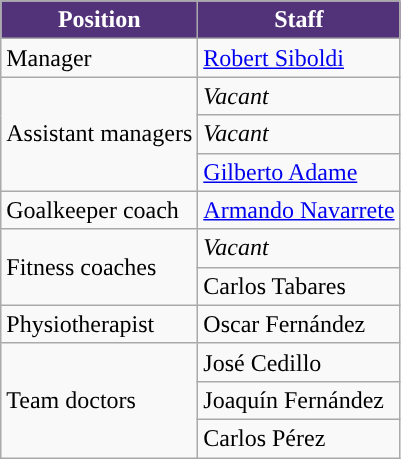<table class="wikitable">
<tr>
<th style=background-color:#523379;color:#FFFFFF>Position</th>
<th style=background-color:#523379;color:#FFFFFF>Staff</th>
</tr>
<tr>
<td>Manager</td>
<td> <a href='#'>Robert Siboldi</a></td>
</tr>
<tr>
<td rowspan="3">Assistant managers</td>
<td><em>Vacant</em></td>
</tr>
<tr>
<td><em>Vacant</em></td>
</tr>
<tr>
<td> <a href='#'>Gilberto Adame</a></td>
</tr>
<tr>
<td>Goalkeeper coach</td>
<td> <a href='#'>Armando Navarrete</a></td>
</tr>
<tr>
<td rowspan="2">Fitness coaches</td>
<td><em>Vacant</em></td>
</tr>
<tr>
<td> Carlos Tabares</td>
</tr>
<tr>
<td>Physiotherapist</td>
<td> Oscar Fernández</td>
</tr>
<tr>
<td rowspan="3">Team doctors</td>
<td> José Cedillo</td>
</tr>
<tr>
<td> Joaquín Fernández</td>
</tr>
<tr>
<td> Carlos Pérez</td>
</tr>
</table>
